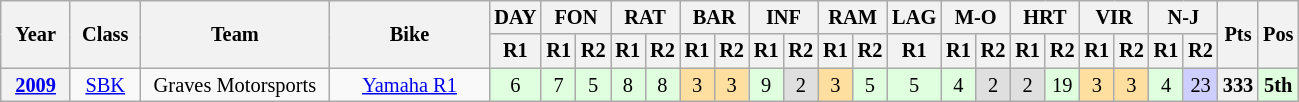<table class="wikitable" style="font-size: 85%; text-align: center">
<tr valign="top">
<th valign="middle" style="width: 40px;" rowspan=2>Year</th>
<th valign="middle" style="width: 40px;" rowspan=2>Class</th>
<th valign="middle" style="width: 120px;" rowspan=2>Team</th>
<th valign="middle" style="width: 100px;" rowspan=2>Bike</th>
<th>DAY<br></th>
<th colspan=2>FON<br></th>
<th colspan=2>RAT<br></th>
<th colspan=2>BAR<br></th>
<th colspan=2>INF<br></th>
<th colspan=2>RAM<br></th>
<th>LAG<br></th>
<th colspan=2>M-O<br></th>
<th colspan=2>HRT<br></th>
<th colspan=2>VIR<br></th>
<th colspan=2>N-J<br></th>
<th valign="middle" rowspan=2>Pts</th>
<th valign="middle" rowspan=2>Pos</th>
</tr>
<tr>
<th>R1</th>
<th>R1</th>
<th>R2</th>
<th>R1</th>
<th>R2</th>
<th>R1</th>
<th>R2</th>
<th>R1</th>
<th>R2</th>
<th>R1</th>
<th>R2</th>
<th>R1</th>
<th>R1</th>
<th>R2</th>
<th>R1</th>
<th>R2</th>
<th>R1</th>
<th>R2</th>
<th>R1</th>
<th>R2</th>
</tr>
<tr>
<th><a href='#'>2009</a></th>
<td><a href='#'>SBK</a></td>
<td>Graves Motorsports</td>
<td><a href='#'>Yamaha R1</a></td>
<td style="background:#dfffdf;">6</td>
<td style="background:#dfffdf;">7</td>
<td style="background:#dfffdf;">5</td>
<td style="background:#dfffdf;">8</td>
<td style="background:#dfffdf;">8</td>
<td style="background:#ffdf9f;">3</td>
<td style="background:#ffdf9f;">3</td>
<td style="background:#dfffdf;">9</td>
<td style="background:#dfdfdf;">2</td>
<td style="background:#ffdf9f;">3</td>
<td style="background:#dfffdf;">5</td>
<td style="background:#dfffdf;">5</td>
<td style="background:#dfffdf;">4</td>
<td style="background:#dfdfdf;">2</td>
<td style="background:#dfdfdf;">2</td>
<td style="background:#dfffdf;">19</td>
<td style="background:#ffdf9f;">3</td>
<td style="background:#ffdf9f;">3</td>
<td style="background:#dfffdf;">4</td>
<td style="background:#cfcfff;">23</td>
<th>333</th>
<td style="background:#dfffdf;"><strong>5th</strong></td>
</tr>
</table>
